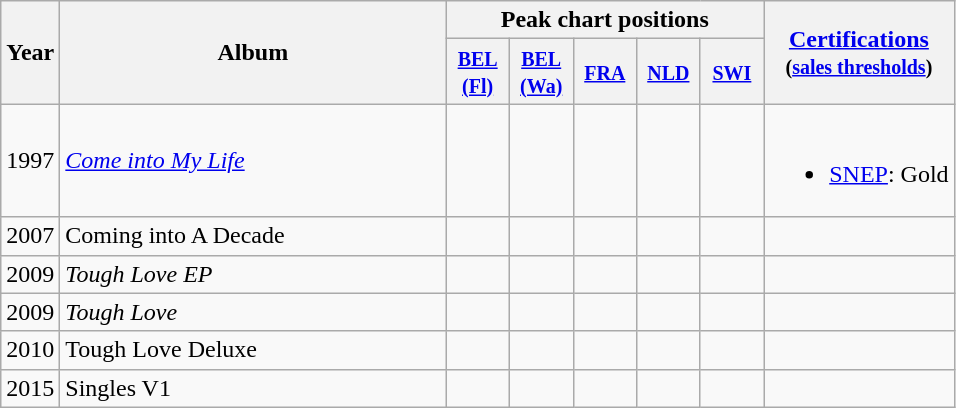<table class="wikitable">
<tr>
<th style="text-align:center;" rowspan="2">Year</th>
<th rowspan="2" style="text-align:center; width:250px;">Album</th>
<th style="text-align:center;" colspan="5">Peak chart positions</th>
<th rowspan="2"><a href='#'>Certifications</a><br><small>(<a href='#'>sales thresholds</a>)</small></th>
</tr>
<tr>
<th width="35"><small><a href='#'>BEL<br>(Fl)</a></small><br></th>
<th width="35"><small><a href='#'>BEL<br>(Wa)</a></small><br></th>
<th width="35"><small><a href='#'>FRA</a></small><br></th>
<th width="35"><small><a href='#'>NLD</a></small><br></th>
<th width="35"><small><a href='#'>SWI</a></small><br></th>
</tr>
<tr>
<td>1997</td>
<td><em><a href='#'>Come into My Life</a></em></td>
<td></td>
<td></td>
<td></td>
<td></td>
<td></td>
<td><br><ul><li><a href='#'>SNEP</a>: Gold</li></ul></td>
</tr>
<tr>
<td>2007</td>
<td>Coming into A Decade</td>
<td></td>
<td></td>
<td></td>
<td></td>
<td></td>
<td></td>
</tr>
<tr>
<td>2009</td>
<td><em>Tough Love EP</em></td>
<td></td>
<td></td>
<td></td>
<td></td>
<td></td>
<td></td>
</tr>
<tr>
<td>2009</td>
<td><em>Tough Love</em></td>
<td></td>
<td></td>
<td></td>
<td></td>
<td></td>
<td></td>
</tr>
<tr>
<td>2010</td>
<td>Tough Love Deluxe</td>
<td></td>
<td></td>
<td></td>
<td></td>
<td></td>
<td></td>
</tr>
<tr>
<td>2015</td>
<td>Singles V1</td>
<td></td>
<td></td>
<td></td>
<td></td>
<td></td>
<td></td>
</tr>
</table>
